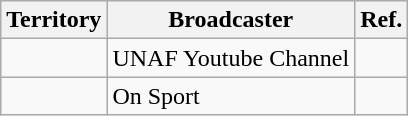<table class="wikitable">
<tr>
<th>Territory</th>
<th>Broadcaster</th>
<th>Ref.</th>
</tr>
<tr>
<td></td>
<td>UNAF Youtube Channel</td>
<td></td>
</tr>
<tr>
<td></td>
<td>On Sport</td>
<td></td>
</tr>
</table>
